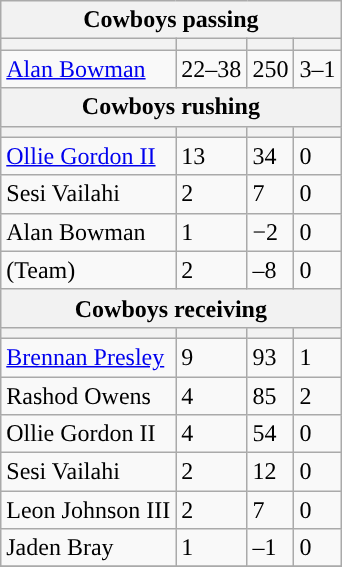<table class="wikitable plainrowheaders">
<tr>
<th colspan="6">Cowboys passing</th>
</tr>
<tr>
<th scope="col"></th>
<th scope="col"></th>
<th scope="col"></th>
<th scope="col"></th>
</tr>
<tr>
<td><a href='#'>Alan Bowman</a></td>
<td>22–38</td>
<td>250</td>
<td>3–1</td>
</tr>
<tr>
<th colspan="6">Cowboys rushing</th>
</tr>
<tr>
<th scope="col"></th>
<th scope="col"></th>
<th scope="col"></th>
<th scope="col"></th>
</tr>
<tr>
<td><a href='#'>Ollie Gordon II</a></td>
<td>13</td>
<td>34</td>
<td>0</td>
</tr>
<tr>
<td>Sesi Vailahi</td>
<td>2</td>
<td>7</td>
<td>0</td>
</tr>
<tr>
<td>Alan Bowman</td>
<td>1</td>
<td>−2</td>
<td>0</td>
</tr>
<tr>
<td>(Team)</td>
<td>2</td>
<td>–8</td>
<td>0</td>
</tr>
<tr>
<th colspan="6">Cowboys receiving</th>
</tr>
<tr>
<th scope="col"></th>
<th scope="col"></th>
<th scope="col"></th>
<th scope="col"></th>
</tr>
<tr>
<td><a href='#'>Brennan Presley</a></td>
<td>9</td>
<td>93</td>
<td>1</td>
</tr>
<tr>
<td>Rashod Owens</td>
<td>4</td>
<td>85</td>
<td>2</td>
</tr>
<tr>
<td>Ollie Gordon II</td>
<td>4</td>
<td>54</td>
<td>0</td>
</tr>
<tr>
<td>Sesi Vailahi</td>
<td>2</td>
<td>12</td>
<td>0</td>
</tr>
<tr>
<td>Leon Johnson III</td>
<td>2</td>
<td>7</td>
<td>0</td>
</tr>
<tr>
<td>Jaden Bray</td>
<td>1</td>
<td>–1</td>
<td>0</td>
</tr>
<tr>
</tr>
</table>
